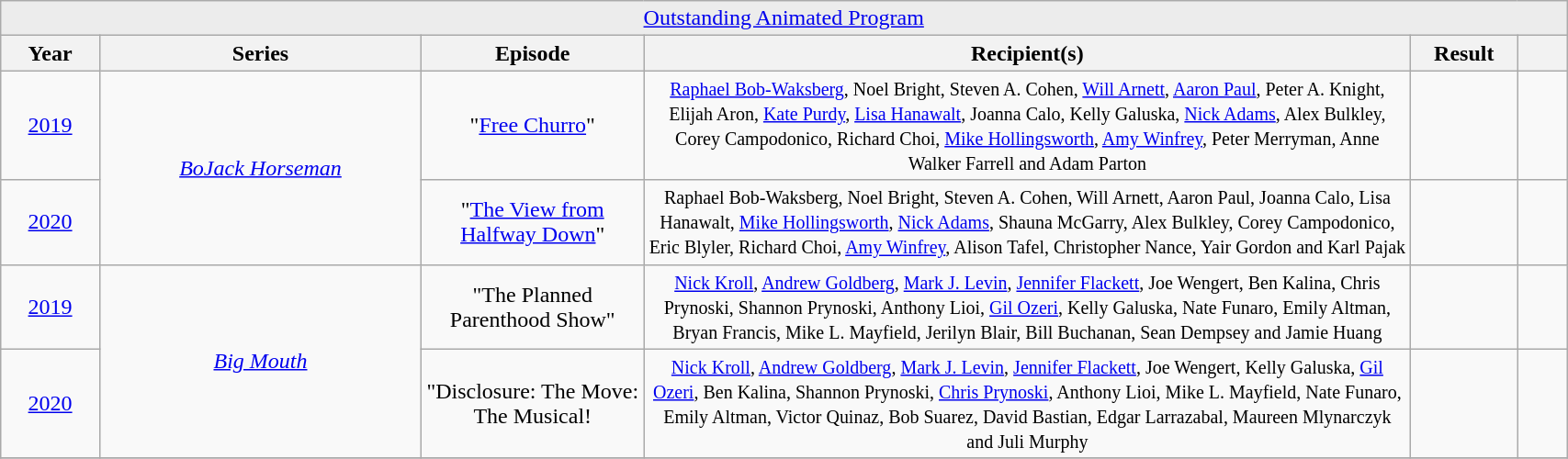<table class="wikitable plainrowheaders" style="font-size: 100%" width=90%>
<tr>
<td style="background: #ececec; color:grey; text-align:center;" colspan="10"><a href='#'>Outstanding Animated Program</a></td>
</tr>
<tr>
<th width="4%">Year</th>
<th width="13%">Series</th>
<th width="9%">Episode</th>
<th width="31%">Recipient(s)</th>
<th width="4%">Result</th>
<th width="2%"></th>
</tr>
<tr>
<td style="text-align:center;"><a href='#'>2019</a></td>
<td style="text-align:center;" rowspan="2"><em><a href='#'>BoJack Horseman</a></em></td>
<td style="text-align:center;">"<a href='#'>Free Churro</a>"</td>
<td style="text-align:center;"><small><a href='#'>Raphael Bob-Waksberg</a>, Noel Bright, Steven A. Cohen, <a href='#'>Will Arnett</a>, <a href='#'>Aaron Paul</a>, Peter A. Knight, Elijah Aron, <a href='#'>Kate Purdy</a>, <a href='#'>Lisa Hanawalt</a>, Joanna Calo, Kelly Galuska, <a href='#'>Nick Adams</a>, Alex Bulkley, Corey Campodonico, Richard Choi, <a href='#'>Mike Hollingsworth</a>, <a href='#'>Amy Winfrey</a>, Peter Merryman, Anne Walker Farrell and Adam Parton</small></td>
<td></td>
<td style="text-align:center;"></td>
</tr>
<tr>
<td style="text-align:center;"><a href='#'>2020</a></td>
<td style="text-align:center;">"<a href='#'>The View from Halfway Down</a>"</td>
<td style="text-align:center;"><small>Raphael Bob-Waksberg, Noel Bright, Steven A. Cohen, Will Arnett, Aaron Paul, Joanna Calo, Lisa Hanawalt, <a href='#'>Mike Hollingsworth</a>, <a href='#'>Nick Adams</a>, Shauna McGarry, Alex Bulkley, Corey Campodonico, Eric Blyler, Richard Choi, <a href='#'>Amy Winfrey</a>, Alison Tafel, Christopher Nance, Yair Gordon and Karl Pajak</small></td>
<td></td>
<td style="text-align:center;"></td>
</tr>
<tr>
<td style="text-align:center;"><a href='#'>2019</a></td>
<td style="text-align:center;" rowspan="2"><em><a href='#'>Big Mouth</a></em></td>
<td style="text-align:center;">"The Planned Parenthood Show"</td>
<td style="text-align:center;"><small><a href='#'>Nick Kroll</a>, <a href='#'>Andrew Goldberg</a>, <a href='#'>Mark J. Levin</a>, <a href='#'>Jennifer Flackett</a>, Joe Wengert, Ben Kalina, Chris Prynoski, Shannon Prynoski, Anthony Lioi, <a href='#'>Gil Ozeri</a>, Kelly Galuska, Nate Funaro, Emily Altman, Bryan Francis, Mike L. Mayfield, Jerilyn Blair, Bill Buchanan, Sean Dempsey and Jamie Huang</small></td>
<td></td>
<td style="text-align:center;"></td>
</tr>
<tr>
<td style="text-align:center;"><a href='#'>2020</a></td>
<td style="text-align:center;">"Disclosure: The Move: The Musical!</td>
<td style="text-align:center;"><small><a href='#'>Nick Kroll</a>, <a href='#'>Andrew Goldberg</a>, <a href='#'>Mark J. Levin</a>, <a href='#'>Jennifer Flackett</a>, Joe Wengert, Kelly Galuska, <a href='#'>Gil Ozeri</a>, Ben Kalina, Shannon Prynoski, <a href='#'>Chris Prynoski</a>, Anthony Lioi, Mike L. Mayfield, Nate Funaro, Emily Altman, Victor Quinaz, Bob Suarez, David Bastian, Edgar Larrazabal, Maureen Mlynarczyk and Juli Murphy</small></td>
<td></td>
<td style="text-align:center;"></td>
</tr>
<tr>
</tr>
</table>
